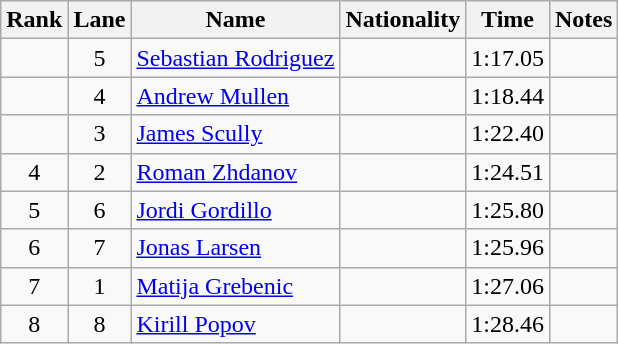<table class="wikitable sortable" style="text-align:center">
<tr>
<th>Rank</th>
<th>Lane</th>
<th>Name</th>
<th>Nationality</th>
<th>Time</th>
<th>Notes</th>
</tr>
<tr>
<td></td>
<td>5</td>
<td align=left><a href='#'>Sebastian Rodriguez</a></td>
<td align=left></td>
<td>1:17.05</td>
<td></td>
</tr>
<tr>
<td></td>
<td>4</td>
<td align=left><a href='#'>Andrew Mullen</a></td>
<td align=left></td>
<td>1:18.44</td>
<td></td>
</tr>
<tr>
<td></td>
<td>3</td>
<td align=left><a href='#'>James Scully</a></td>
<td align=left></td>
<td>1:22.40</td>
<td></td>
</tr>
<tr>
<td>4</td>
<td>2</td>
<td align=left><a href='#'>Roman Zhdanov</a></td>
<td align=left></td>
<td>1:24.51</td>
<td></td>
</tr>
<tr>
<td>5</td>
<td>6</td>
<td align=left><a href='#'>Jordi Gordillo</a></td>
<td align=left></td>
<td>1:25.80</td>
<td></td>
</tr>
<tr>
<td>6</td>
<td>7</td>
<td align=left><a href='#'>Jonas Larsen</a></td>
<td align=left></td>
<td>1:25.96</td>
<td></td>
</tr>
<tr>
<td>7</td>
<td>1</td>
<td align=left><a href='#'>Matija Grebenic</a></td>
<td align=left></td>
<td>1:27.06</td>
<td></td>
</tr>
<tr>
<td>8</td>
<td>8</td>
<td align=left><a href='#'>Kirill Popov</a></td>
<td align=left></td>
<td>1:28.46</td>
<td></td>
</tr>
</table>
